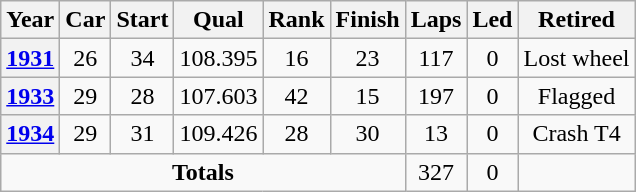<table class="wikitable" style="text-align:center">
<tr>
<th>Year</th>
<th>Car</th>
<th>Start</th>
<th>Qual</th>
<th>Rank</th>
<th>Finish</th>
<th>Laps</th>
<th>Led</th>
<th>Retired</th>
</tr>
<tr>
<th><a href='#'>1931</a></th>
<td>26</td>
<td>34</td>
<td>108.395</td>
<td>16</td>
<td>23</td>
<td>117</td>
<td>0</td>
<td>Lost wheel</td>
</tr>
<tr>
<th><a href='#'>1933</a></th>
<td>29</td>
<td>28</td>
<td>107.603</td>
<td>42</td>
<td>15</td>
<td>197</td>
<td>0</td>
<td>Flagged</td>
</tr>
<tr>
<th><a href='#'>1934</a></th>
<td>29</td>
<td>31</td>
<td>109.426</td>
<td>28</td>
<td>30</td>
<td>13</td>
<td>0</td>
<td>Crash T4</td>
</tr>
<tr>
<td colspan=6><strong>Totals</strong></td>
<td>327</td>
<td>0</td>
<td></td>
</tr>
</table>
